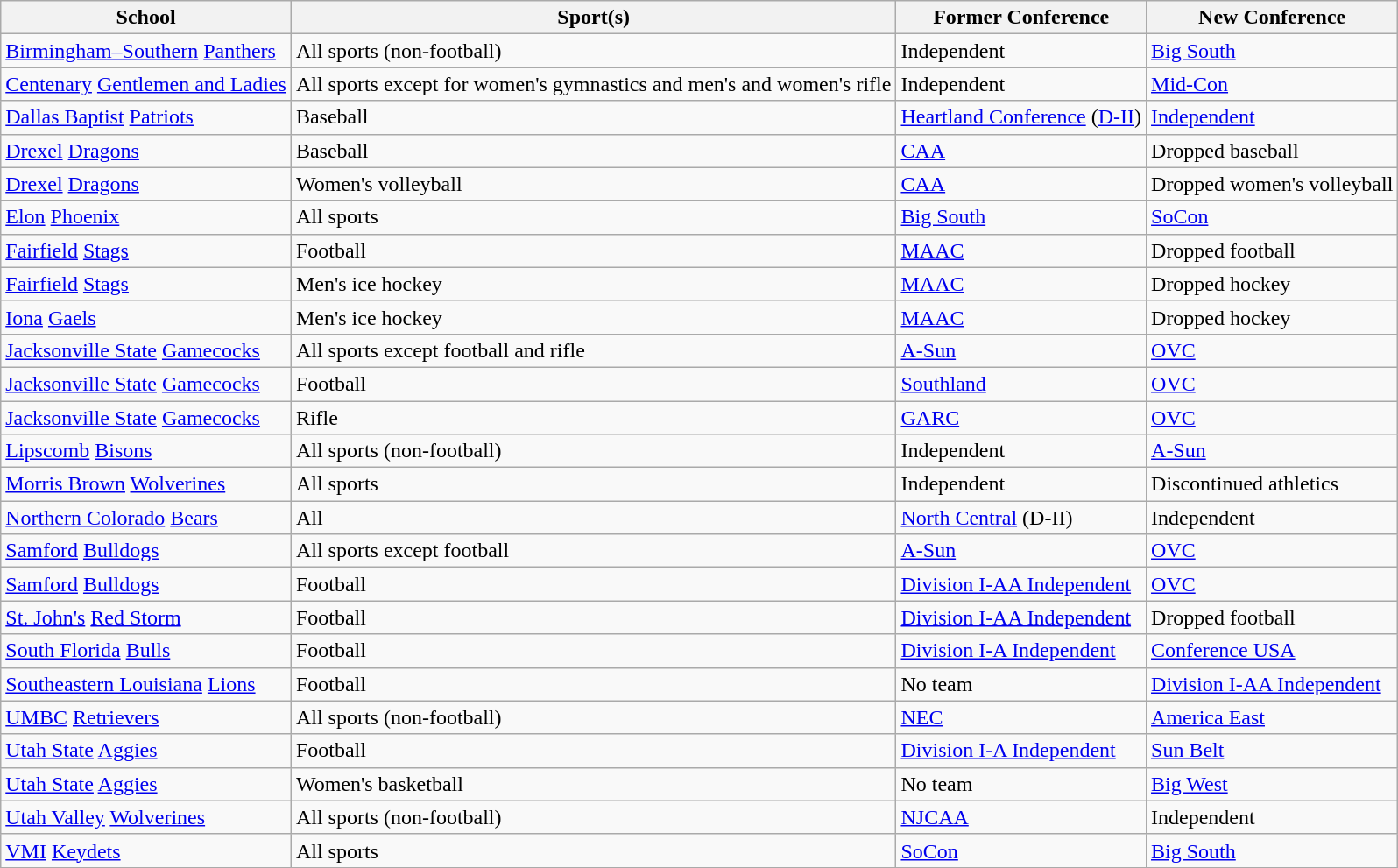<table class="wikitable sortable">
<tr>
<th>School</th>
<th>Sport(s)</th>
<th>Former Conference</th>
<th>New Conference</th>
</tr>
<tr>
<td><a href='#'>Birmingham–Southern</a> <a href='#'>Panthers</a></td>
<td>All sports (non-football)</td>
<td>Independent</td>
<td><a href='#'>Big South</a></td>
</tr>
<tr>
<td><a href='#'>Centenary</a> <a href='#'>Gentlemen and Ladies</a></td>
<td>All sports except for women's gymnastics and men's and women's rifle</td>
<td>Independent</td>
<td><a href='#'>Mid-Con</a></td>
</tr>
<tr>
<td><a href='#'>Dallas Baptist</a> <a href='#'>Patriots</a></td>
<td>Baseball</td>
<td><a href='#'>Heartland Conference</a> (<a href='#'>D-II</a>)</td>
<td><a href='#'>Independent</a></td>
</tr>
<tr>
<td><a href='#'>Drexel</a> <a href='#'>Dragons</a></td>
<td>Baseball</td>
<td><a href='#'>CAA</a></td>
<td>Dropped baseball</td>
</tr>
<tr>
<td><a href='#'>Drexel</a> <a href='#'>Dragons</a></td>
<td>Women's volleyball</td>
<td><a href='#'>CAA</a></td>
<td>Dropped women's volleyball</td>
</tr>
<tr>
<td><a href='#'>Elon</a> <a href='#'>Phoenix</a></td>
<td>All sports</td>
<td><a href='#'>Big South</a></td>
<td><a href='#'>SoCon</a></td>
</tr>
<tr>
<td><a href='#'>Fairfield</a> <a href='#'>Stags</a></td>
<td>Football</td>
<td><a href='#'>MAAC</a></td>
<td>Dropped football</td>
</tr>
<tr>
<td><a href='#'>Fairfield</a> <a href='#'>Stags</a></td>
<td>Men's ice hockey</td>
<td><a href='#'>MAAC</a></td>
<td>Dropped hockey</td>
</tr>
<tr>
<td><a href='#'>Iona</a> <a href='#'>Gaels</a></td>
<td>Men's ice hockey</td>
<td><a href='#'>MAAC</a></td>
<td>Dropped hockey</td>
</tr>
<tr>
<td><a href='#'>Jacksonville State</a> <a href='#'>Gamecocks</a></td>
<td>All sports except football and rifle</td>
<td><a href='#'>A-Sun</a></td>
<td><a href='#'>OVC</a></td>
</tr>
<tr>
<td><a href='#'>Jacksonville State</a> <a href='#'>Gamecocks</a></td>
<td>Football</td>
<td><a href='#'>Southland</a></td>
<td><a href='#'>OVC</a></td>
</tr>
<tr>
<td><a href='#'>Jacksonville State</a> <a href='#'>Gamecocks</a></td>
<td>Rifle</td>
<td><a href='#'>GARC</a></td>
<td><a href='#'>OVC</a></td>
</tr>
<tr>
<td><a href='#'>Lipscomb</a> <a href='#'>Bisons</a></td>
<td>All sports (non-football)</td>
<td>Independent</td>
<td><a href='#'>A-Sun</a></td>
</tr>
<tr>
<td><a href='#'>Morris Brown</a> <a href='#'>Wolverines</a></td>
<td>All sports</td>
<td>Independent</td>
<td>Discontinued athletics</td>
</tr>
<tr>
<td><a href='#'>Northern Colorado</a> <a href='#'>Bears</a></td>
<td>All</td>
<td><a href='#'>North Central</a> (D-II)</td>
<td>Independent</td>
</tr>
<tr>
<td><a href='#'>Samford</a> <a href='#'>Bulldogs</a></td>
<td>All sports except football</td>
<td><a href='#'>A-Sun</a></td>
<td><a href='#'>OVC</a></td>
</tr>
<tr>
<td><a href='#'>Samford</a> <a href='#'>Bulldogs</a></td>
<td>Football</td>
<td><a href='#'>Division I-AA Independent</a></td>
<td><a href='#'>OVC</a></td>
</tr>
<tr>
<td><a href='#'>St. John's</a> <a href='#'>Red Storm</a></td>
<td>Football</td>
<td><a href='#'>Division I-AA Independent</a></td>
<td>Dropped football</td>
</tr>
<tr>
<td><a href='#'>South Florida</a> <a href='#'>Bulls</a></td>
<td>Football</td>
<td><a href='#'>Division I-A Independent</a></td>
<td><a href='#'>Conference USA</a></td>
</tr>
<tr>
<td><a href='#'>Southeastern Louisiana</a> <a href='#'>Lions</a></td>
<td>Football</td>
<td>No team</td>
<td><a href='#'>Division I-AA Independent</a></td>
</tr>
<tr>
<td><a href='#'>UMBC</a> <a href='#'>Retrievers</a></td>
<td>All sports (non-football)</td>
<td><a href='#'>NEC</a></td>
<td><a href='#'>America East</a></td>
</tr>
<tr>
<td><a href='#'>Utah State</a> <a href='#'>Aggies</a></td>
<td>Football</td>
<td><a href='#'>Division I-A Independent</a></td>
<td><a href='#'>Sun Belt</a></td>
</tr>
<tr>
<td><a href='#'>Utah State</a> <a href='#'>Aggies</a></td>
<td>Women's basketball</td>
<td>No team</td>
<td><a href='#'>Big West</a></td>
</tr>
<tr>
<td><a href='#'>Utah Valley</a> <a href='#'>Wolverines</a></td>
<td>All sports (non-football)</td>
<td><a href='#'>NJCAA</a></td>
<td>Independent</td>
</tr>
<tr>
<td><a href='#'>VMI</a> <a href='#'>Keydets</a></td>
<td>All sports</td>
<td><a href='#'>SoCon</a></td>
<td><a href='#'>Big South</a></td>
</tr>
</table>
